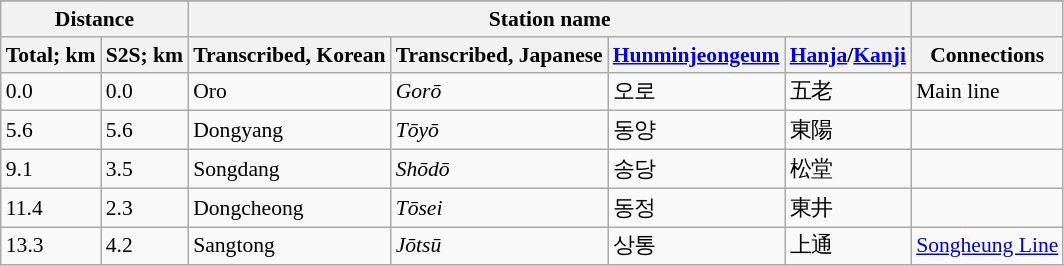<table class="wikitable" style="font-size:90%;">
<tr>
</tr>
<tr>
<th colspan="2">Distance</th>
<th colspan="4">Station name</th>
<th colspan="3"></th>
</tr>
<tr>
<th>Total; km</th>
<th>S2S; km</th>
<th>Transcribed, Korean</th>
<th>Transcribed, Japanese</th>
<th><a href='#'>Hunminjeongeum</a></th>
<th><a href='#'>Hanja</a>/<a href='#'>Kanji</a></th>
<th>Connections</th>
</tr>
<tr>
<td>0.0</td>
<td>0.0</td>
<td>Oro</td>
<td><em>Gorō</em></td>
<td>오로</td>
<td>五老</td>
<td>Main line</td>
</tr>
<tr>
<td>5.6</td>
<td>5.6</td>
<td>Dongyang</td>
<td><em>Tōyō</em></td>
<td>동양</td>
<td>東陽</td>
<td></td>
</tr>
<tr>
<td>9.1</td>
<td>3.5</td>
<td>Songdang</td>
<td><em>Shōdō</em></td>
<td>송당</td>
<td>松堂</td>
<td></td>
</tr>
<tr>
<td>11.4</td>
<td>2.3</td>
<td>Dongcheong</td>
<td><em>Tōsei</em></td>
<td>동정</td>
<td>東井</td>
<td></td>
</tr>
<tr>
<td>13.3</td>
<td>4.2</td>
<td>Sangtong</td>
<td><em>Jōtsū</em></td>
<td>상통</td>
<td>上通</td>
<td><a href='#'>Songheung Line</a></td>
</tr>
</table>
